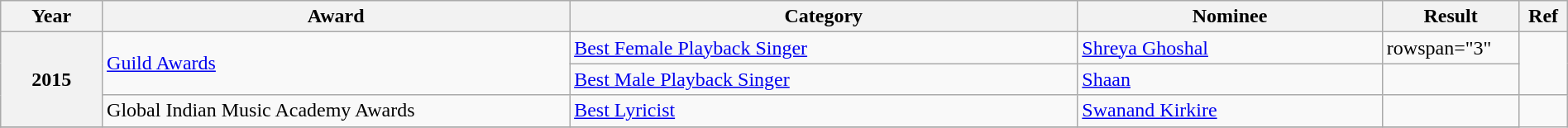<table class="wikitable plainrowheaders" width="100%" textcolor:#000;">
<tr>
<th width=5%>Year</th>
<th width=23%>Award</th>
<th width=25%>Category</th>
<th width=15%>Nominee</th>
<th width=5%>Result</th>
<th width=2%>Ref</th>
</tr>
<tr>
<th scope="row" rowspan="3">2015</th>
<td rowspan="2"><a href='#'>Guild Awards</a></td>
<td><a href='#'>Best Female Playback Singer</a></td>
<td><a href='#'>Shreya Ghoshal</a></td>
<td>rowspan="3" </td>
<td rowspan="2"></td>
</tr>
<tr>
<td><a href='#'>Best Male Playback Singer</a></td>
<td><a href='#'>Shaan</a></td>
</tr>
<tr>
<td>Global Indian Music Academy Awards</td>
<td><a href='#'>Best Lyricist</a></td>
<td><a href='#'>Swanand Kirkire</a></td>
<td></td>
</tr>
<tr>
</tr>
</table>
